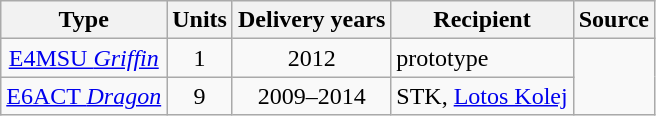<table class="wikitable sortable" style="text-align:center;">
<tr>
<th>Type</th>
<th>Units</th>
<th>Delivery years</th>
<th>Recipient</th>
<th>Source</th>
</tr>
<tr>
<td><a href='#'>E4MSU <em>Griffin</em></a></td>
<td>1</td>
<td>2012</td>
<td align = "left">prototype</td>
<td rowspan="2"></td>
</tr>
<tr>
<td><a href='#'>E6ACT <em>Dragon</em></a></td>
<td>9</td>
<td>2009–2014</td>
<td align = "left">STK, <a href='#'>Lotos Kolej</a></td>
</tr>
</table>
